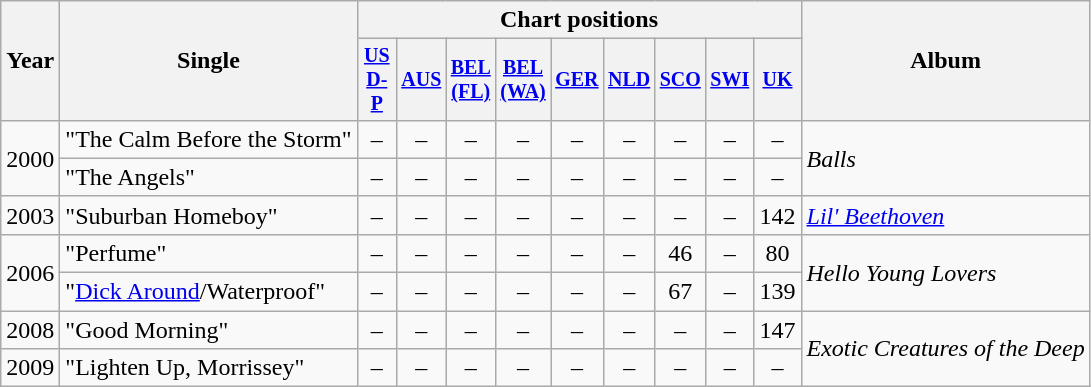<table class="wikitable" style=text-align:center;>
<tr>
<th rowspan=2>Year</th>
<th rowspan=2>Single</th>
<th colspan=9>Chart positions</th>
<th rowspan=2>Album</th>
</tr>
<tr style="font-size:smaller;">
<th style="width:20px;"><a href='#'>US D-P</a><br></th>
<th style="width:20px;"><a href='#'>AUS</a><br></th>
<th style="width:20px;"><a href='#'>BEL<br>(FL)</a><br></th>
<th style="width:20px;"><a href='#'>BEL<br>(WA)</a><br></th>
<th style="width:20px;"><a href='#'>GER</a><br></th>
<th style="width:20px;"><a href='#'>NLD</a><br></th>
<th style="width:20px;"><a href='#'>SCO</a></th>
<th style="width:20px;"><a href='#'>SWI</a><br></th>
<th style="width:20px;"><a href='#'>UK</a><br></th>
</tr>
<tr>
<td rowspan=2>2000</td>
<td align=left>"The Calm Before the Storm"</td>
<td>–</td>
<td>–</td>
<td>–</td>
<td>–</td>
<td>–</td>
<td>–</td>
<td>–</td>
<td>–</td>
<td>–</td>
<td rowspan=2 align=left><em>Balls</em></td>
</tr>
<tr>
<td align=left>"The Angels" </td>
<td>–</td>
<td>–</td>
<td>–</td>
<td>–</td>
<td>–</td>
<td>–</td>
<td>–</td>
<td>–</td>
<td>–</td>
</tr>
<tr>
<td>2003</td>
<td align=left>"Suburban Homeboy" </td>
<td>–</td>
<td>–</td>
<td>–</td>
<td>–</td>
<td>–</td>
<td>–</td>
<td>–</td>
<td>–</td>
<td>142</td>
<td align=left><em><a href='#'>Lil' Beethoven</a></em></td>
</tr>
<tr>
<td rowspan=2>2006</td>
<td align=left>"Perfume" </td>
<td>–</td>
<td>–</td>
<td>–</td>
<td>–</td>
<td>–</td>
<td>–</td>
<td>46</td>
<td>–</td>
<td>80</td>
<td rowspan=2 align=left><em>Hello Young Lovers</em></td>
</tr>
<tr>
<td align=left>"<a href='#'>Dick Around</a>/Waterproof"</td>
<td>–</td>
<td>–</td>
<td>–</td>
<td>–</td>
<td>–</td>
<td>–</td>
<td>67</td>
<td>–</td>
<td>139</td>
</tr>
<tr>
<td>2008</td>
<td align=left>"Good Morning"</td>
<td>–</td>
<td>–</td>
<td>–</td>
<td>–</td>
<td>–</td>
<td>–</td>
<td>–</td>
<td>–</td>
<td>147</td>
<td rowspan=2 align=left><em>Exotic Creatures of the Deep</em></td>
</tr>
<tr>
<td>2009</td>
<td align=left>"Lighten Up, Morrissey" </td>
<td>–</td>
<td>–</td>
<td>–</td>
<td>–</td>
<td>–</td>
<td>–</td>
<td>–</td>
<td>–</td>
<td>–</td>
</tr>
</table>
